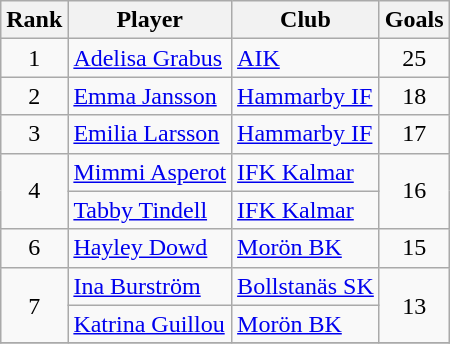<table class="wikitable" style="text-align:center">
<tr>
<th>Rank</th>
<th>Player</th>
<th>Club</th>
<th>Goals</th>
</tr>
<tr>
<td>1</td>
<td align="left"> <a href='#'>Adelisa Grabus</a></td>
<td align="left"><a href='#'>AIK</a></td>
<td>25</td>
</tr>
<tr>
<td>2</td>
<td align="left"> <a href='#'>Emma Jansson</a></td>
<td align="left"><a href='#'>Hammarby IF</a></td>
<td>18</td>
</tr>
<tr>
<td>3</td>
<td align="left"> <a href='#'>Emilia Larsson</a></td>
<td align="left"><a href='#'>Hammarby IF</a></td>
<td>17</td>
</tr>
<tr>
<td rowspan=2>4</td>
<td align="left"> <a href='#'>Mimmi Asperot</a></td>
<td align="left"><a href='#'>IFK Kalmar</a></td>
<td rowspan=2>16</td>
</tr>
<tr>
<td align="left"> <a href='#'>Tabby Tindell</a></td>
<td align="left"><a href='#'>IFK Kalmar</a></td>
</tr>
<tr>
<td>6</td>
<td align="left"> <a href='#'>Hayley Dowd</a></td>
<td align="left"><a href='#'>Morön BK</a></td>
<td>15</td>
</tr>
<tr>
<td rowspan=2>7</td>
<td align="left"> <a href='#'>Ina Burström</a></td>
<td align="left"><a href='#'>Bollstanäs SK</a></td>
<td rowspan=2>13</td>
</tr>
<tr>
<td align="left"> <a href='#'>Katrina Guillou</a></td>
<td align="left"><a href='#'>Morön BK</a></td>
</tr>
<tr>
</tr>
</table>
